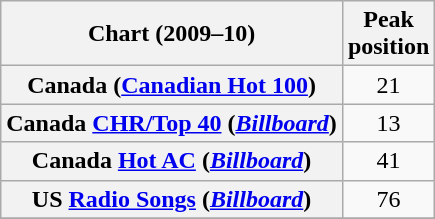<table class="wikitable sortable plainrowheaders" style="text-align:center;">
<tr>
<th scope="col">Chart (2009–10)</th>
<th scope="col">Peak<br>position</th>
</tr>
<tr>
<th scope="row">Canada (<a href='#'>Canadian Hot 100</a>)</th>
<td>21</td>
</tr>
<tr>
<th scope="row">Canada <a href='#'>CHR/Top 40</a> (<em><a href='#'>Billboard</a></em>)</th>
<td>13</td>
</tr>
<tr>
<th scope="row">Canada <a href='#'>Hot AC</a> (<em><a href='#'>Billboard</a></em>)</th>
<td>41</td>
</tr>
<tr>
<th scope="row">US <a href='#'>Radio Songs</a> (<em><a href='#'>Billboard</a></em>)</th>
<td>76</td>
</tr>
<tr>
</tr>
</table>
